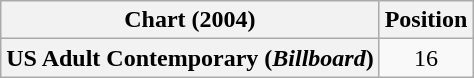<table class="wikitable plainrowheaders">
<tr>
<th>Chart (2004)</th>
<th>Position</th>
</tr>
<tr>
<th scope="row">US Adult Contemporary (<em>Billboard</em>)</th>
<td align="center">16</td>
</tr>
</table>
